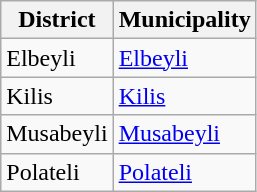<table class="sortable wikitable">
<tr>
<th>District</th>
<th>Municipality</th>
</tr>
<tr>
<td>Elbeyli</td>
<td><a href='#'>Elbeyli</a></td>
</tr>
<tr>
<td>Kilis</td>
<td><a href='#'>Kilis</a></td>
</tr>
<tr>
<td>Musabeyli</td>
<td><a href='#'>Musabeyli</a></td>
</tr>
<tr>
<td>Polateli</td>
<td><a href='#'>Polateli</a></td>
</tr>
</table>
